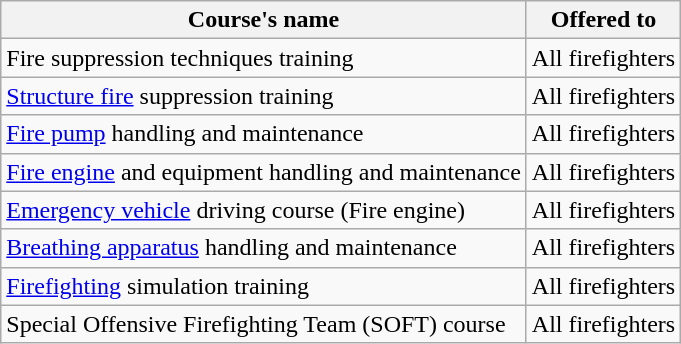<table class="wikitable">
<tr>
<th>Course's name</th>
<th>Offered to</th>
</tr>
<tr>
<td>Fire suppression techniques training</td>
<td>All firefighters</td>
</tr>
<tr>
<td><a href='#'>Structure fire</a> suppression training</td>
<td>All firefighters</td>
</tr>
<tr>
<td><a href='#'>Fire pump</a> handling and maintenance</td>
<td>All firefighters</td>
</tr>
<tr>
<td><a href='#'>Fire engine</a> and equipment handling and maintenance</td>
<td>All firefighters</td>
</tr>
<tr>
<td><a href='#'>Emergency vehicle</a> driving course (Fire engine)</td>
<td>All firefighters</td>
</tr>
<tr>
<td><a href='#'>Breathing apparatus</a> handling and maintenance</td>
<td>All firefighters</td>
</tr>
<tr>
<td><a href='#'>Firefighting</a> simulation training</td>
<td>All firefighters</td>
</tr>
<tr>
<td>Special Offensive Firefighting Team (SOFT) course</td>
<td>All firefighters</td>
</tr>
</table>
